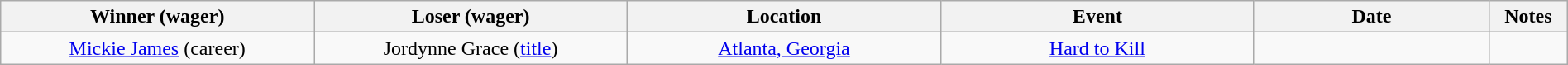<table class="wikitable sortable" width=100% style="text-align: center">
<tr>
<th width=20% scope="col">Winner (wager)</th>
<th width=20% scope="col">Loser (wager)</th>
<th width=20% scope="col">Location</th>
<th width=20% scope="col">Event</th>
<th width=15% scope="col">Date</th>
<th class="unsortable" width=5% scope="col">Notes</th>
</tr>
<tr>
<td><a href='#'>Mickie James</a> (career)</td>
<td>Jordynne Grace (<a href='#'>title</a>)</td>
<td><a href='#'>Atlanta, Georgia</a></td>
<td><a href='#'>Hard to Kill</a></td>
<td></td>
<td></td>
</tr>
</table>
